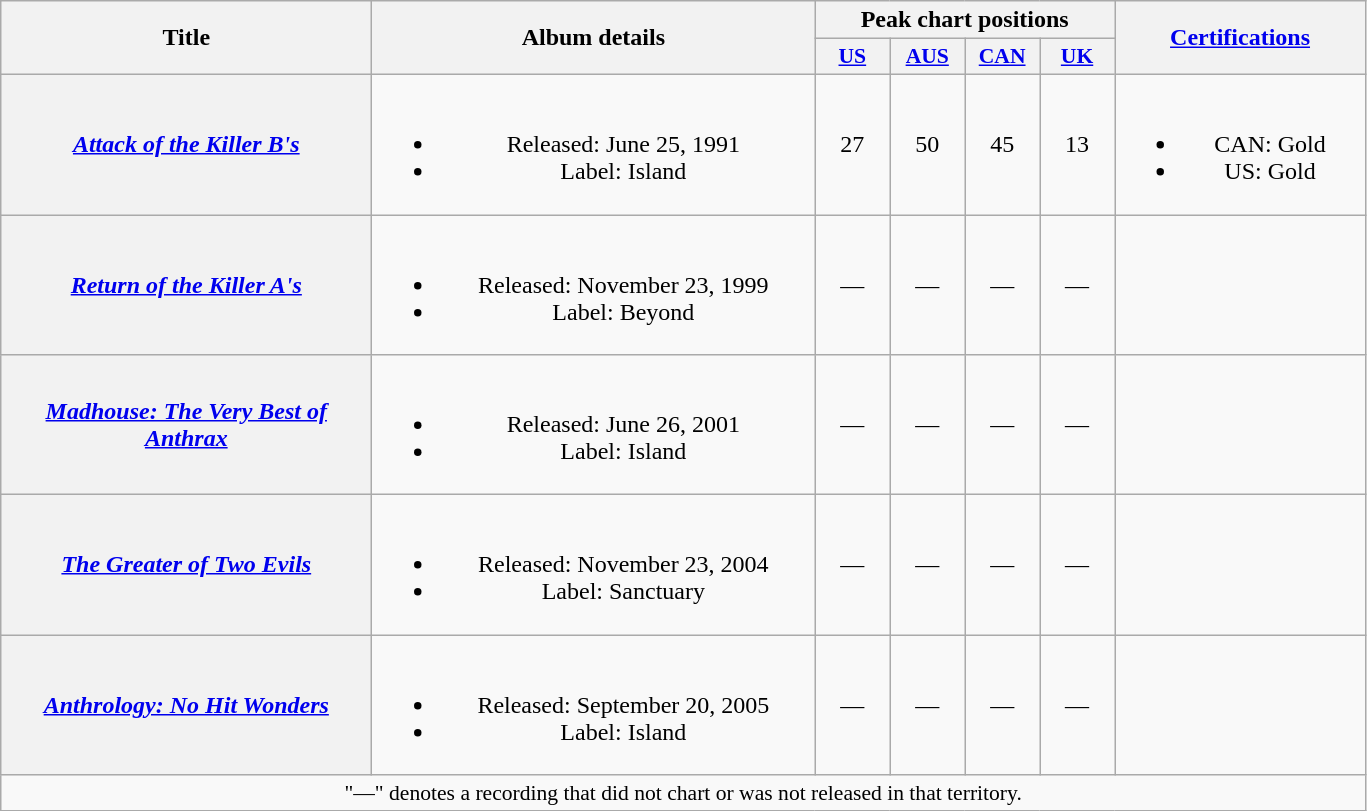<table class="wikitable plainrowheaders" style="text-align:center;">
<tr>
<th scope="col" rowspan="2" style="width:15em;">Title</th>
<th scope="col" rowspan="2" style="width:18em;">Album details</th>
<th scope="col" colspan="4">Peak chart positions</th>
<th scope="col" rowspan="2" style="width:10em;"><a href='#'>Certifications</a></th>
</tr>
<tr>
<th scope="col" style="width:3em;font-size:90%;"><a href='#'>US</a><br></th>
<th scope="col" style="width:3em;font-size:90%;"><a href='#'>AUS</a><br></th>
<th scope="col" style="width:3em;font-size:90%;"><a href='#'>CAN</a><br></th>
<th scope="col" style="width:3em;font-size:90%;"><a href='#'>UK</a><br></th>
</tr>
<tr>
<th scope="row"><em><a href='#'>Attack of the Killer B's</a></em></th>
<td><br><ul><li>Released: June 25, 1991</li><li>Label: Island</li></ul></td>
<td>27</td>
<td>50</td>
<td>45</td>
<td>13</td>
<td><br><ul><li>CAN: Gold</li><li>US: Gold</li></ul></td>
</tr>
<tr>
<th scope="row"><em><a href='#'>Return of the Killer A's</a></em></th>
<td><br><ul><li>Released: November 23, 1999</li><li>Label: Beyond</li></ul></td>
<td>—</td>
<td>—</td>
<td>—</td>
<td>—</td>
<td></td>
</tr>
<tr>
<th scope="row"><em><a href='#'>Madhouse: The Very Best of Anthrax</a></em></th>
<td><br><ul><li>Released: June 26, 2001</li><li>Label: Island</li></ul></td>
<td>—</td>
<td>—</td>
<td>—</td>
<td>—</td>
<td></td>
</tr>
<tr>
<th scope="row"><em><a href='#'>The Greater of Two Evils</a></em></th>
<td><br><ul><li>Released: November 23, 2004</li><li>Label: Sanctuary</li></ul></td>
<td>—</td>
<td>—</td>
<td>—</td>
<td>—</td>
<td></td>
</tr>
<tr>
<th scope="row"><em><a href='#'>Anthrology: No Hit Wonders</a></em></th>
<td><br><ul><li>Released: September 20, 2005</li><li>Label: Island</li></ul></td>
<td>—</td>
<td>—</td>
<td>—</td>
<td>—</td>
<td></td>
</tr>
<tr>
<td colspan="13" style="font-size:90%">"—" denotes a recording that did not chart or was not released in that territory.</td>
</tr>
</table>
